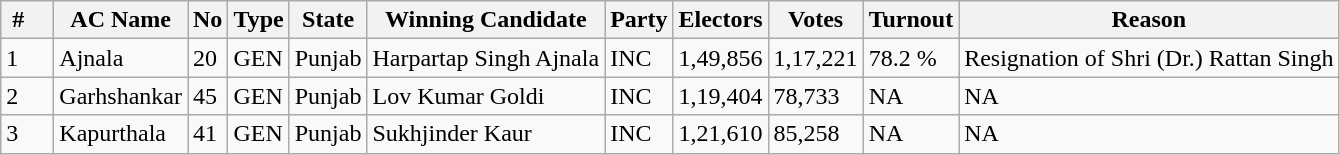<table class="wikitable">
<tr>
<th rowspan="1"> #    </th>
<th colspan="1" rowspan="1">AC Name</th>
<th colspan="1" rowspan="1">No</th>
<th colspan="1" rowspan="1">Type</th>
<th colspan="1" rowspan="1">State</th>
<th colspan="1" rowspan="1">Winning Candidate</th>
<th colspan="1" rowspan="1">Party</th>
<th colspan="1" rowspan="1">Electors</th>
<th colspan="1" rowspan="1">Votes</th>
<th colspan="1" rowspan="1">Turnout</th>
<th colspan="1" rowspan="1">Reason</th>
</tr>
<tr>
<td>1</td>
<td>Ajnala</td>
<td>20</td>
<td>GEN</td>
<td>Punjab</td>
<td>Harpartap Singh Ajnala</td>
<td>INC</td>
<td>1,49,856</td>
<td>1,17,221</td>
<td>78.2 %</td>
<td>Resignation of Shri (Dr.) Rattan Singh</td>
</tr>
<tr>
<td>2</td>
<td>Garhshankar</td>
<td>45</td>
<td>GEN</td>
<td>Punjab</td>
<td>Lov Kumar Goldi</td>
<td>INC</td>
<td>1,19,404</td>
<td>78,733</td>
<td>NA</td>
<td>NA</td>
</tr>
<tr>
<td>3</td>
<td>Kapurthala</td>
<td>41</td>
<td>GEN</td>
<td>Punjab</td>
<td>Sukhjinder Kaur</td>
<td>INC</td>
<td>1,21,610</td>
<td>85,258</td>
<td>NA</td>
<td>NA</td>
</tr>
</table>
